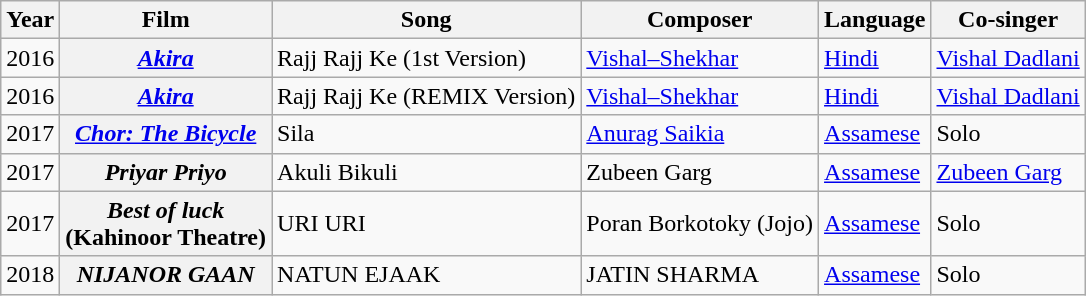<table class="wikitable">
<tr>
<th>Year</th>
<th>Film</th>
<th>Song</th>
<th>Composer</th>
<th>Language</th>
<th>Co-singer</th>
</tr>
<tr>
<td>2016</td>
<th scope="row"><em><a href='#'>Akira</a></em></th>
<td>Rajj Rajj Ke (1st Version)</td>
<td><a href='#'>Vishal–Shekhar</a></td>
<td><a href='#'>Hindi</a></td>
<td><a href='#'>Vishal Dadlani</a></td>
</tr>
<tr>
<td>2016</td>
<th scope="row"><em><a href='#'>Akira</a></em></th>
<td>Rajj Rajj Ke (REMIX Version)</td>
<td><a href='#'>Vishal–Shekhar</a></td>
<td><a href='#'>Hindi</a></td>
<td><a href='#'>Vishal Dadlani</a></td>
</tr>
<tr>
<td>2017</td>
<th scope="row"><em><a href='#'>Chor: The Bicycle</a></em></th>
<td>Sila</td>
<td><a href='#'>Anurag Saikia</a></td>
<td><a href='#'>Assamese</a></td>
<td>Solo</td>
</tr>
<tr>
<td>2017</td>
<th scope="row"><em>Priyar Priyo</em></th>
<td>Akuli Bikuli</td>
<td>Zubeen Garg</td>
<td><a href='#'>Assamese</a></td>
<td><a href='#'>Zubeen Garg</a></td>
</tr>
<tr>
<td>2017</td>
<th scope="row"><em>Best of luck</em><br>(Kahinoor Theatre)</th>
<td>URI URI</td>
<td>Poran Borkotoky (Jojo)</td>
<td><a href='#'>Assamese</a></td>
<td>Solo</td>
</tr>
<tr>
<td>2018</td>
<th scope="row"><em>NIJANOR GAAN</em></th>
<td>NATUN EJAAK</td>
<td>JATIN SHARMA</td>
<td><a href='#'>Assamese</a></td>
<td>Solo</td>
</tr>
</table>
